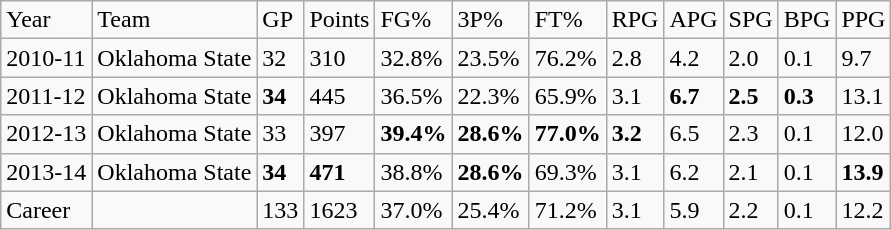<table class="wikitable">
<tr>
<td>Year</td>
<td>Team</td>
<td>GP</td>
<td>Points</td>
<td>FG%</td>
<td>3P%</td>
<td>FT%</td>
<td>RPG</td>
<td>APG</td>
<td>SPG</td>
<td>BPG</td>
<td>PPG</td>
</tr>
<tr>
<td>2010-11</td>
<td>Oklahoma State</td>
<td>32</td>
<td>310</td>
<td>32.8%</td>
<td>23.5%</td>
<td>76.2%</td>
<td>2.8</td>
<td>4.2</td>
<td>2.0</td>
<td>0.1</td>
<td>9.7</td>
</tr>
<tr>
<td>2011-12</td>
<td>Oklahoma State</td>
<td><strong>34</strong></td>
<td>445</td>
<td>36.5%</td>
<td>22.3%</td>
<td>65.9%</td>
<td>3.1</td>
<td><strong>6.7</strong></td>
<td><strong>2.5</strong></td>
<td><strong>0.3</strong></td>
<td>13.1</td>
</tr>
<tr>
<td>2012-13</td>
<td>Oklahoma State</td>
<td>33</td>
<td>397</td>
<td><strong>39.4%</strong></td>
<td><strong>28.6%</strong></td>
<td><strong>77.0%</strong></td>
<td><strong>3.2</strong></td>
<td>6.5</td>
<td>2.3</td>
<td>0.1</td>
<td>12.0</td>
</tr>
<tr>
<td>2013-14</td>
<td>Oklahoma State</td>
<td><strong>34</strong></td>
<td><strong>471</strong></td>
<td>38.8%</td>
<td><strong>28.6%</strong></td>
<td>69.3%</td>
<td>3.1</td>
<td>6.2</td>
<td>2.1</td>
<td>0.1</td>
<td><strong>13.9</strong></td>
</tr>
<tr>
<td>Career</td>
<td></td>
<td>133</td>
<td>1623</td>
<td>37.0%</td>
<td>25.4%</td>
<td>71.2%</td>
<td>3.1</td>
<td>5.9</td>
<td>2.2</td>
<td>0.1</td>
<td>12.2</td>
</tr>
</table>
